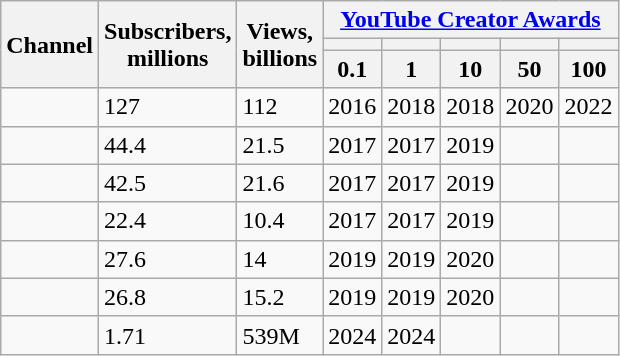<table class="wikitable">
<tr>
<th rowspan="3">Channel</th>
<th rowspan="3">Subscribers,<br>millions</th>
<th rowspan="3">Views,<br>billions</th>
<th colspan="5"><a href='#'>YouTube Creator Awards</a></th>
</tr>
<tr>
<th></th>
<th></th>
<th></th>
<th></th>
<th></th>
</tr>
<tr>
<th>0.1</th>
<th>1</th>
<th>10</th>
<th>50</th>
<th>100</th>
</tr>
<tr>
<td></td>
<td>127</td>
<td>112</td>
<td>2016</td>
<td>2018</td>
<td>2018</td>
<td>2020</td>
<td>2022</td>
</tr>
<tr>
<td></td>
<td>44.4</td>
<td>21.5</td>
<td>2017</td>
<td>2017</td>
<td>2019</td>
<td></td>
<td></td>
</tr>
<tr>
<td></td>
<td>42.5</td>
<td>21.6</td>
<td>2017</td>
<td>2017</td>
<td>2019</td>
<td></td>
<td></td>
</tr>
<tr>
<td></td>
<td>22.4</td>
<td>10.4</td>
<td>2017</td>
<td>2017</td>
<td>2019</td>
<td></td>
<td></td>
</tr>
<tr>
<td></td>
<td>27.6</td>
<td>14</td>
<td>2019</td>
<td>2019</td>
<td>2020</td>
<td></td>
<td></td>
</tr>
<tr>
<td></td>
<td>26.8</td>
<td>15.2</td>
<td>2019</td>
<td>2019</td>
<td>2020</td>
<td></td>
<td></td>
</tr>
<tr>
<td></td>
<td>1.71</td>
<td>539M</td>
<td>2024</td>
<td>2024</td>
<td></td>
<td></td>
<td></td>
</tr>
</table>
